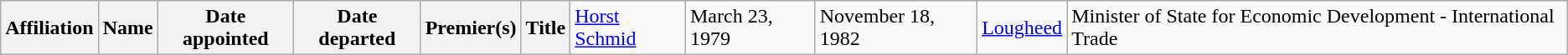<table class="wikitable">
<tr>
<th colspan="2">Affiliation</th>
<th>Name</th>
<th>Date appointed</th>
<th>Date departed</th>
<th>Premier(s)</th>
<th>Title<br></th>
<td><a href='#'>Horst Schmid</a></td>
<td>March 23, 1979</td>
<td>November 18, 1982</td>
<td><a href='#'>Lougheed</a></td>
<td>Minister of State for Economic Development - International Trade</td>
</tr>
</table>
